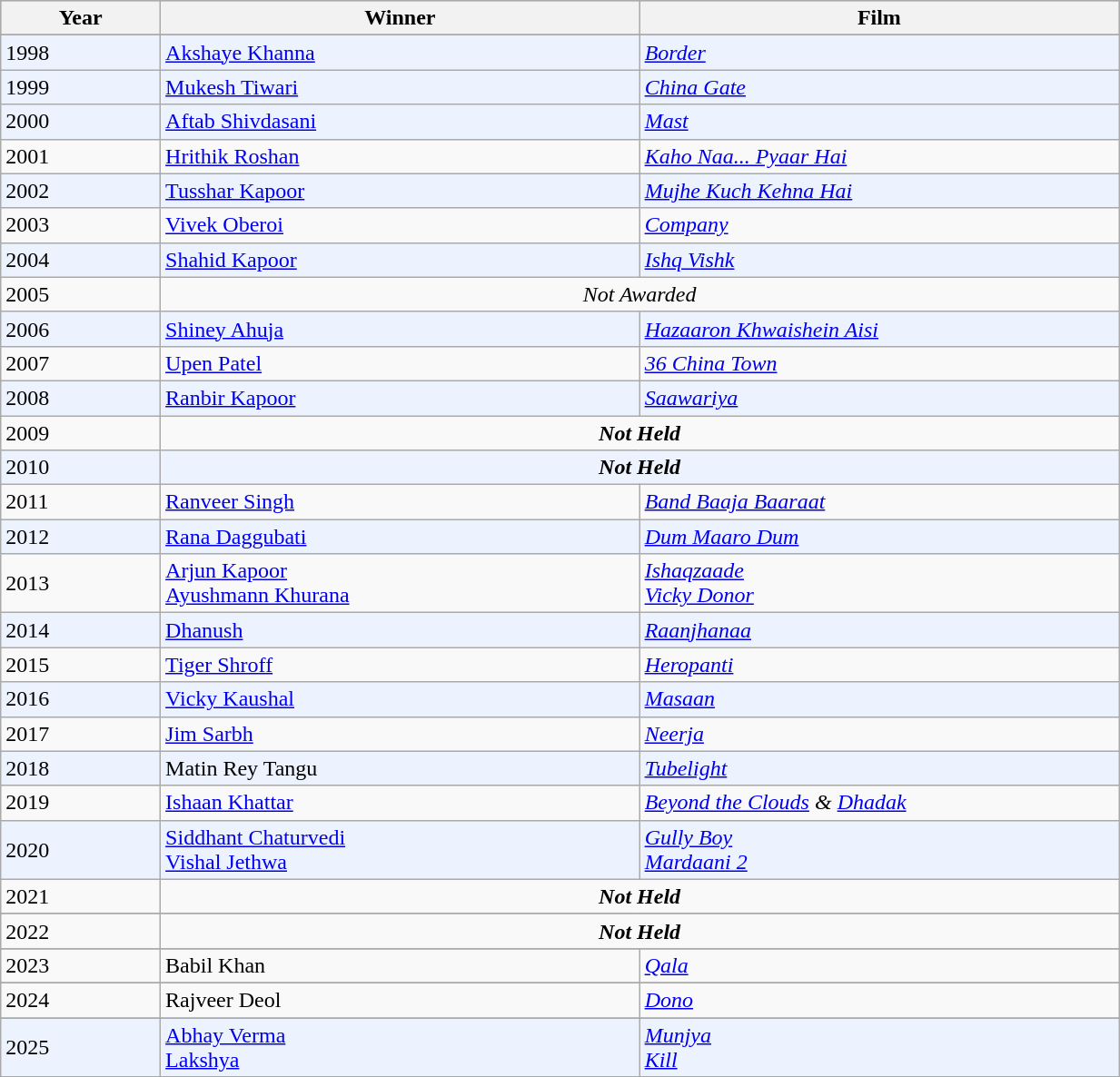<table class="wikitable" style="width:65%;">
<tr style="background:#bebebe;">
<th style="width:10%;">Year</th>
<th style="width:30%;">Winner</th>
<th style="width:30%;">Film</th>
</tr>
<tr>
</tr>
<tr bgcolor=#edf3fe>
<td>1998</td>
<td><a href='#'>Akshaye Khanna</a></td>
<td><em><a href='#'>Border</a></em></td>
</tr>
<tr bgcolor=#edf3fe>
<td>1999</td>
<td><a href='#'>Mukesh Tiwari</a></td>
<td><em><a href='#'>China Gate</a></em></td>
</tr>
<tr bgcolor=#edf3fe>
<td>2000</td>
<td><a href='#'>Aftab Shivdasani</a></td>
<td><em><a href='#'>Mast</a></em></td>
</tr>
<tr>
<td>2001</td>
<td><a href='#'>Hrithik Roshan</a></td>
<td><em><a href='#'>Kaho Naa... Pyaar Hai</a></em></td>
</tr>
<tr bgcolor=#edf3fe>
<td>2002</td>
<td><a href='#'>Tusshar Kapoor</a></td>
<td><em><a href='#'>Mujhe Kuch Kehna Hai</a></em></td>
</tr>
<tr>
<td>2003</td>
<td><a href='#'>Vivek Oberoi</a></td>
<td><em><a href='#'>Company</a></em></td>
</tr>
<tr bgcolor=#edf3fe>
<td>2004</td>
<td><a href='#'>Shahid Kapoor</a></td>
<td><em><a href='#'>Ishq Vishk</a></em></td>
</tr>
<tr>
<td>2005</td>
<td colspan="2" style="text-align:center;"><em>Not Awarded</em></td>
</tr>
<tr bgcolor=#edf3fe>
<td>2006</td>
<td><a href='#'>Shiney Ahuja</a></td>
<td><em><a href='#'>Hazaaron Khwaishein Aisi</a></em></td>
</tr>
<tr>
<td>2007</td>
<td><a href='#'>Upen Patel</a></td>
<td><em><a href='#'>36 China Town</a></em></td>
</tr>
<tr bgcolor=#edf3fe>
<td>2008</td>
<td><a href='#'>Ranbir Kapoor</a></td>
<td><em><a href='#'>Saawariya</a></em></td>
</tr>
<tr>
<td>2009</td>
<td colspan="2" style="text-align:center;"><strong><em>Not Held</em></strong></td>
</tr>
<tr bgcolor=#edf3fe>
<td>2010</td>
<td colspan="2" style="text-align:center;"><strong><em>Not Held</em></strong></td>
</tr>
<tr>
<td>2011</td>
<td><a href='#'>Ranveer Singh</a></td>
<td><em><a href='#'>Band Baaja Baaraat</a></em></td>
</tr>
<tr bgcolor=#edf3fe>
<td>2012</td>
<td><a href='#'>Rana Daggubati</a></td>
<td><a href='#'><em>Dum Maaro Dum</em></a></td>
</tr>
<tr>
<td>2013</td>
<td><a href='#'>Arjun Kapoor</a><br><a href='#'>Ayushmann Khurana</a></td>
<td><em><a href='#'>Ishaqzaade</a><br><a href='#'>Vicky Donor</a></em></td>
</tr>
<tr bgcolor="#edf3fe">
<td>2014</td>
<td><a href='#'>Dhanush</a></td>
<td><em><a href='#'>Raanjhanaa</a></em></td>
</tr>
<tr>
<td>2015</td>
<td><a href='#'>Tiger Shroff</a></td>
<td><em><a href='#'>Heropanti</a></em></td>
</tr>
<tr bgcolor=#edf3fe>
<td>2016</td>
<td><a href='#'>Vicky Kaushal</a></td>
<td><em><a href='#'>Masaan</a></em></td>
</tr>
<tr>
<td>2017</td>
<td><a href='#'>Jim Sarbh</a></td>
<td><em><a href='#'>Neerja</a></em></td>
</tr>
<tr bgcolor=#edf3fe>
<td>2018</td>
<td>Matin Rey Tangu</td>
<td><em><a href='#'>Tubelight</a></em></td>
</tr>
<tr>
<td>2019</td>
<td><a href='#'>Ishaan Khattar</a></td>
<td><em><a href='#'>Beyond the Clouds</a> & <a href='#'>Dhadak</a></em></td>
</tr>
<tr bgcolor=#edf3fe>
<td>2020</td>
<td><a href='#'>Siddhant Chaturvedi</a><br><a href='#'>Vishal Jethwa</a></td>
<td><em><a href='#'>Gully Boy</a></em><br><em><a href='#'>Mardaani 2</a></em></td>
</tr>
<tr>
<td>2021</td>
<td colspan="2" style="text-align:center;"><strong><em>Not Held</em></strong></td>
</tr>
<tr bgcolor=#edf3fe>
</tr>
<tr>
<td>2022</td>
<td colspan="2" style="text-align:center;"><strong><em>Not Held</em></strong></td>
</tr>
<tr bgcolor=#edf3fe>
</tr>
<tr>
<td>2023</td>
<td>Babil Khan</td>
<td><em><a href='#'>Qala</a></em></td>
</tr>
<tr bgcolor=#edf3fe>
</tr>
<tr>
<td>2024</td>
<td>Rajveer Deol</td>
<td><em><a href='#'>Dono</a></em></td>
</tr>
<tr bgcolor=#edf3fe>
</tr>
<tr bgcolor=#edf3fe>
<td>2025</td>
<td><a href='#'>Abhay Verma</a><br><a href='#'>Lakshya</a></td>
<td><em><a href='#'>Munjya</a></em><br><em><a href='#'>Kill</a></em></td>
</tr>
<tr>
</tr>
</table>
